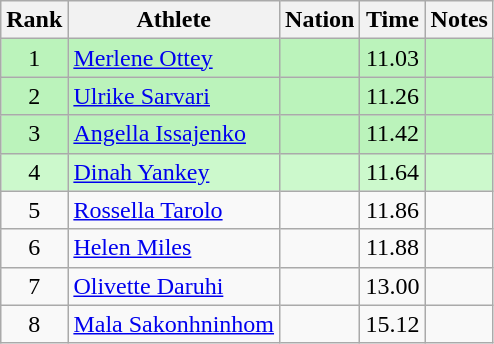<table class="wikitable sortable" style="text-align:center">
<tr>
<th>Rank</th>
<th>Athlete</th>
<th>Nation</th>
<th>Time</th>
<th>Notes</th>
</tr>
<tr style="background:#bbf3bb;">
<td>1</td>
<td align=left><a href='#'>Merlene Ottey</a></td>
<td align=left></td>
<td>11.03</td>
<td></td>
</tr>
<tr style="background:#bbf3bb;">
<td>2</td>
<td align=left><a href='#'>Ulrike Sarvari</a></td>
<td align=left></td>
<td>11.26</td>
<td></td>
</tr>
<tr style="background:#bbf3bb;">
<td>3</td>
<td align=left><a href='#'>Angella Issajenko</a></td>
<td align=left></td>
<td>11.42</td>
<td></td>
</tr>
<tr style="background:#ccf9cc;">
<td>4</td>
<td align=left><a href='#'>Dinah Yankey</a></td>
<td align=left></td>
<td>11.64</td>
<td></td>
</tr>
<tr>
<td>5</td>
<td align=left><a href='#'>Rossella Tarolo</a></td>
<td align=left></td>
<td>11.86</td>
<td></td>
</tr>
<tr>
<td>6</td>
<td align=left><a href='#'>Helen Miles</a></td>
<td align=left></td>
<td>11.88</td>
<td></td>
</tr>
<tr>
<td>7</td>
<td align=left><a href='#'>Olivette Daruhi</a></td>
<td align=left></td>
<td>13.00</td>
<td></td>
</tr>
<tr>
<td>8</td>
<td align=left><a href='#'>Mala Sakonhninhom</a></td>
<td align=left></td>
<td>15.12</td>
<td></td>
</tr>
</table>
